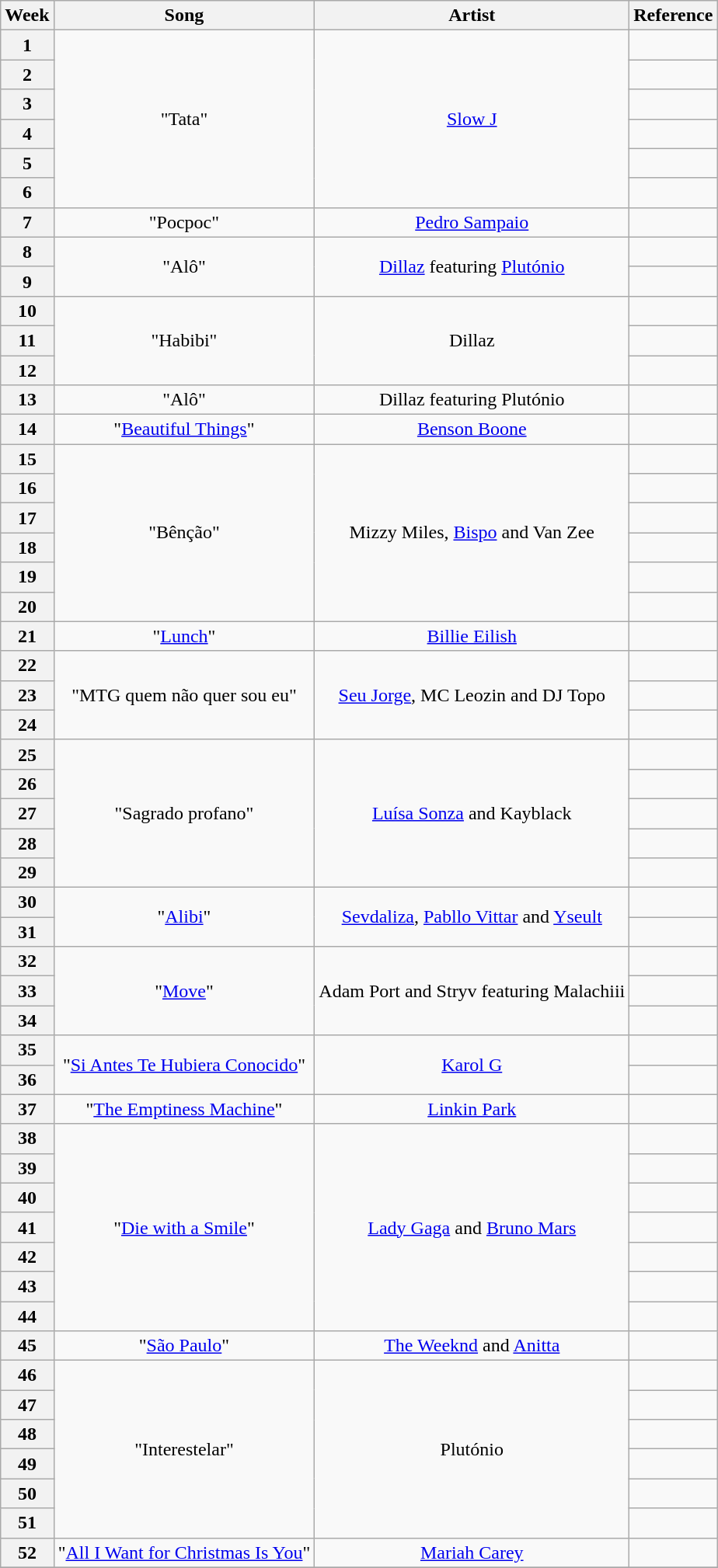<table class="wikitable plainrowheaders" style="text-align:center">
<tr>
<th scope="col">Week</th>
<th scope="col">Song</th>
<th scope="col">Artist</th>
<th scope="col">Reference</th>
</tr>
<tr>
<th scope="row" style="text-align:center">1</th>
<td rowspan="6">"Tata"</td>
<td rowspan="6"><a href='#'>Slow J</a></td>
<td></td>
</tr>
<tr>
<th scope="row" style="text-align:center">2</th>
<td></td>
</tr>
<tr>
<th scope="row" style="text-align:center">3</th>
<td></td>
</tr>
<tr>
<th scope="row" style="text-align:center">4</th>
<td></td>
</tr>
<tr>
<th scope="row" style="text-align:center">5</th>
<td></td>
</tr>
<tr>
<th scope="row" style="text-align:center">6</th>
<td></td>
</tr>
<tr>
<th scope="row" style="text-align:center">7</th>
<td>"Pocpoc"</td>
<td><a href='#'>Pedro Sampaio</a></td>
<td></td>
</tr>
<tr>
<th scope="row" style="text-align:center">8</th>
<td rowspan="2">"Alô"</td>
<td rowspan="2"><a href='#'>Dillaz</a> featuring <a href='#'>Plutónio</a></td>
<td></td>
</tr>
<tr>
<th scope="row" style="text-align:center">9</th>
<td></td>
</tr>
<tr>
<th scope="row" style="text-align:center">10</th>
<td rowspan="3">"Habibi"</td>
<td rowspan="3">Dillaz</td>
<td></td>
</tr>
<tr>
<th scope="row" style="text-align:center">11</th>
<td></td>
</tr>
<tr>
<th scope="row" style="text-align:center">12</th>
<td></td>
</tr>
<tr>
<th scope="row" style="text-align:center">13</th>
<td>"Alô"</td>
<td>Dillaz featuring Plutónio</td>
<td></td>
</tr>
<tr>
<th scope="row" style="text-align:center">14</th>
<td>"<a href='#'>Beautiful Things</a>"</td>
<td><a href='#'>Benson Boone</a></td>
<td></td>
</tr>
<tr>
<th scope="row" style="text-align:center">15</th>
<td rowspan="6">"Bênção"</td>
<td rowspan="6">Mizzy Miles, <a href='#'>Bispo</a> and Van Zee</td>
<td></td>
</tr>
<tr>
<th scope="row" style="text-align:center">16</th>
<td></td>
</tr>
<tr>
<th scope="row" style="text-align:center">17</th>
<td></td>
</tr>
<tr>
<th scope="row" style="text-align:center">18</th>
<td></td>
</tr>
<tr>
<th scope="row" style="text-align:center">19</th>
<td></td>
</tr>
<tr>
<th scope="row" style="text-align:center">20</th>
<td></td>
</tr>
<tr>
<th scope="row" style="text-align:center">21</th>
<td>"<a href='#'>Lunch</a>"</td>
<td><a href='#'>Billie Eilish</a></td>
<td></td>
</tr>
<tr>
<th scope="row" style="text-align:center">22</th>
<td rowspan="3">"MTG quem não quer sou eu"</td>
<td rowspan="3"><a href='#'>Seu Jorge</a>, MC Leozin and DJ Topo</td>
<td></td>
</tr>
<tr>
<th scope="row" style="text-align:center">23</th>
<td></td>
</tr>
<tr>
<th scope="row" style="text-align:center">24</th>
<td></td>
</tr>
<tr>
<th scope="row" style="text-align:center">25</th>
<td rowspan="5">"Sagrado profano"</td>
<td rowspan="5"><a href='#'>Luísa Sonza</a> and Kayblack</td>
<td></td>
</tr>
<tr>
<th scope="row" style="text-align:center">26</th>
<td></td>
</tr>
<tr>
<th scope="row" style="text-align:center">27</th>
<td></td>
</tr>
<tr>
<th scope="row" style="text-align:center">28</th>
<td></td>
</tr>
<tr>
<th scope="row" style="text-align:center">29</th>
<td></td>
</tr>
<tr>
<th scope="row" style="text-align:center">30</th>
<td rowspan="2">"<a href='#'>Alibi</a>"</td>
<td rowspan="2"><a href='#'>Sevdaliza</a>, <a href='#'>Pabllo Vittar</a> and <a href='#'>Yseult</a></td>
<td></td>
</tr>
<tr>
<th scope="row" style="text-align:center">31</th>
<td></td>
</tr>
<tr>
<th scope="row" style="text-align:center">32</th>
<td rowspan="3">"<a href='#'>Move</a>"</td>
<td rowspan="3">Adam Port and Stryv featuring Malachiii</td>
<td></td>
</tr>
<tr>
<th scope="row" style="text-align:center">33</th>
<td></td>
</tr>
<tr>
<th scope="row" style="text-align:center">34</th>
<td></td>
</tr>
<tr>
<th scope="row" style="text-align:center">35</th>
<td rowspan="2">"<a href='#'>Si Antes Te Hubiera Conocido</a>"</td>
<td rowspan="2"><a href='#'>Karol G</a></td>
<td></td>
</tr>
<tr>
<th scope="row" style="text-align:center">36</th>
<td></td>
</tr>
<tr>
<th scope="row" style="text-align:center">37</th>
<td>"<a href='#'>The Emptiness Machine</a>"</td>
<td><a href='#'>Linkin Park</a></td>
<td></td>
</tr>
<tr>
<th scope="row" style="text-align:center">38</th>
<td rowspan="7">"<a href='#'>Die with a Smile</a>"</td>
<td rowspan="7"><a href='#'>Lady Gaga</a> and <a href='#'>Bruno Mars</a></td>
<td></td>
</tr>
<tr>
<th scope="row" style="text-align:center">39</th>
<td></td>
</tr>
<tr>
<th scope="row" style="text-align:center">40</th>
<td></td>
</tr>
<tr>
<th scope="row" style="text-align:center">41</th>
<td></td>
</tr>
<tr>
<th scope="row" style="text-align:center">42</th>
<td></td>
</tr>
<tr>
<th scope="row" style="text-align:center">43</th>
<td></td>
</tr>
<tr>
<th scope="row" style="text-align:center">44</th>
<td></td>
</tr>
<tr>
<th scope="row" style="text-align:center">45</th>
<td>"<a href='#'>São Paulo</a>"</td>
<td><a href='#'>The Weeknd</a> and <a href='#'>Anitta</a></td>
<td></td>
</tr>
<tr>
<th scope="row" style="text-align:center">46</th>
<td rowspan="6">"Interestelar"</td>
<td rowspan="6">Plutónio</td>
<td></td>
</tr>
<tr>
<th scope="row" style="text-align:center">47</th>
<td></td>
</tr>
<tr>
<th scope="row" style="text-align:center">48</th>
<td></td>
</tr>
<tr>
<th scope="row" style="text-align:center">49</th>
<td></td>
</tr>
<tr>
<th scope="row" style="text-align:center">50</th>
<td></td>
</tr>
<tr>
<th scope="row" style="text-align:center">51</th>
<td></td>
</tr>
<tr>
<th scope="row" style="text-align:center">52</th>
<td>"<a href='#'>All I Want for Christmas Is You</a>"</td>
<td><a href='#'>Mariah Carey</a></td>
<td></td>
</tr>
<tr>
</tr>
</table>
